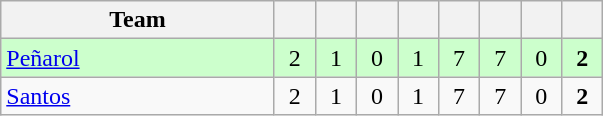<table class="wikitable" style="text-align: center;">
<tr>
<th width=175>Team</th>
<th width=20></th>
<th width=20></th>
<th width=20></th>
<th width=20></th>
<th width=20></th>
<th width=20></th>
<th width=20></th>
<th width=20></th>
</tr>
<tr bgcolor=#CCFFCC>
<td align=left> <a href='#'>Peñarol</a></td>
<td>2</td>
<td>1</td>
<td>0</td>
<td>1</td>
<td>7</td>
<td>7</td>
<td>0</td>
<td><strong>2</strong></td>
</tr>
<tr>
<td align=left> <a href='#'>Santos</a></td>
<td>2</td>
<td>1</td>
<td>0</td>
<td>1</td>
<td>7</td>
<td>7</td>
<td>0</td>
<td><strong>2</strong></td>
</tr>
</table>
